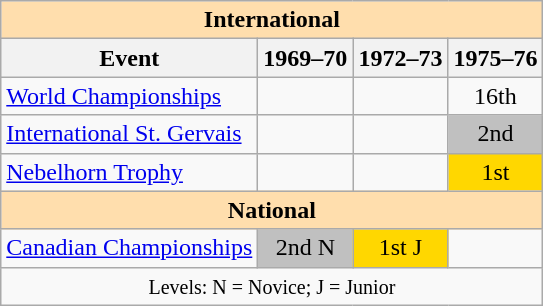<table class="wikitable" style="text-align:center">
<tr>
<th style="background-color: #ffdead; " colspan=4 align=center>International</th>
</tr>
<tr>
<th>Event</th>
<th>1969–70</th>
<th>1972–73</th>
<th>1975–76</th>
</tr>
<tr>
<td align=left><a href='#'>World Championships</a></td>
<td></td>
<td></td>
<td>16th</td>
</tr>
<tr>
<td align=left><a href='#'>International St. Gervais</a></td>
<td></td>
<td></td>
<td bgcolor=silver>2nd</td>
</tr>
<tr>
<td align=left><a href='#'>Nebelhorn Trophy</a></td>
<td></td>
<td></td>
<td bgcolor=gold>1st</td>
</tr>
<tr>
<th style="background-color: #ffdead; " colspan=4 align=center>National</th>
</tr>
<tr>
<td align=left><a href='#'>Canadian Championships</a></td>
<td bgcolor=silver>2nd N</td>
<td bgcolor=gold>1st J</td>
<td></td>
</tr>
<tr>
<td colspan=4 align=center><small> Levels: N = Novice; J = Junior </small></td>
</tr>
</table>
